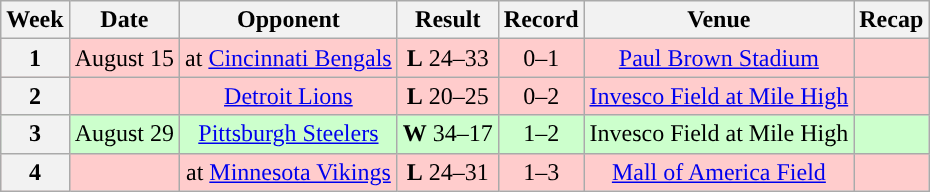<table class="wikitable" style="text-align:center">
<tr>
<th>Week</th>
<th>Date</th>
<th>Opponent</th>
<th>Result</th>
<th>Record</th>
<th>Venue</th>
<th>Recap</th>
</tr>
<tr style="background:#fcc">
<th>1</th>
<td>August 15</td>
<td>at <a href='#'>Cincinnati Bengals</a></td>
<td><strong>L</strong> 24–33</td>
<td>0–1</td>
<td><a href='#'>Paul Brown Stadium</a></td>
<td></td>
</tr>
<tr style="background:#fcc">
<th>2</th>
<td></td>
<td><a href='#'>Detroit Lions</a></td>
<td><strong>L</strong> 20–25</td>
<td>0–2</td>
<td><a href='#'>Invesco Field at Mile High</a></td>
<td></td>
</tr>
<tr style="background:#cfc">
<th>3</th>
<td>August 29</td>
<td><a href='#'>Pittsburgh Steelers</a></td>
<td><strong>W</strong> 34–17</td>
<td>1–2</td>
<td>Invesco Field at Mile High</td>
<td></td>
</tr>
<tr style="background:#fcc">
<th>4</th>
<td></td>
<td>at <a href='#'>Minnesota Vikings</a></td>
<td><strong>L</strong> 24–31</td>
<td>1–3</td>
<td><a href='#'>Mall of America Field</a></td>
<td></td>
</tr>
</table>
